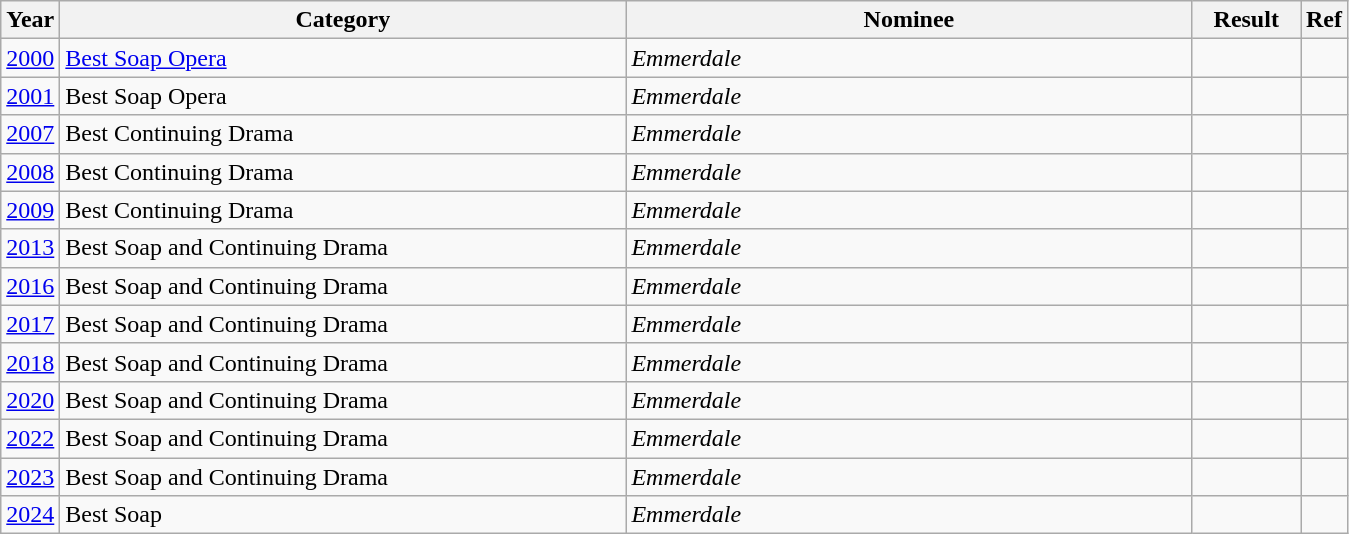<table class="wikitable">
<tr>
<th>Year</th>
<th width="370">Category</th>
<th width="370">Nominee</th>
<th width="65">Result</th>
<th>Ref</th>
</tr>
<tr>
<td><a href='#'>2000</a></td>
<td><a href='#'>Best Soap Opera</a></td>
<td><em>Emmerdale</em></td>
<td></td>
<td align="center"></td>
</tr>
<tr>
<td><a href='#'>2001</a></td>
<td>Best Soap Opera</td>
<td><em>Emmerdale</em></td>
<td></td>
<td align="center"></td>
</tr>
<tr>
<td><a href='#'>2007</a></td>
<td>Best Continuing Drama</td>
<td><em>Emmerdale</em></td>
<td></td>
<td align="center"></td>
</tr>
<tr>
<td><a href='#'>2008</a></td>
<td>Best Continuing Drama</td>
<td><em>Emmerdale</em></td>
<td></td>
<td align="center"></td>
</tr>
<tr>
<td><a href='#'>2009</a></td>
<td>Best Continuing Drama</td>
<td><em>Emmerdale</em></td>
<td></td>
<td align="center"></td>
</tr>
<tr>
<td><a href='#'>2013</a></td>
<td>Best Soap and Continuing Drama</td>
<td><em>Emmerdale</em></td>
<td></td>
<td align="center"></td>
</tr>
<tr>
<td><a href='#'>2016</a></td>
<td>Best Soap and Continuing Drama</td>
<td><em>Emmerdale</em></td>
<td></td>
<td align="center"></td>
</tr>
<tr>
<td><a href='#'>2017</a></td>
<td>Best Soap and Continuing Drama</td>
<td><em>Emmerdale</em></td>
<td></td>
<td align="center"></td>
</tr>
<tr>
<td><a href='#'>2018</a></td>
<td>Best Soap and Continuing Drama</td>
<td><em>Emmerdale</em></td>
<td></td>
<td align="center"></td>
</tr>
<tr>
<td><a href='#'>2020</a></td>
<td>Best Soap and Continuing Drama</td>
<td><em>Emmerdale</em></td>
<td></td>
<td align="center"></td>
</tr>
<tr>
<td><a href='#'>2022</a></td>
<td>Best Soap and Continuing Drama</td>
<td><em>Emmerdale</em></td>
<td></td>
<td align="center"></td>
</tr>
<tr>
<td><a href='#'>2023</a></td>
<td>Best Soap and Continuing Drama</td>
<td><em>Emmerdale</em></td>
<td></td>
<td align="center"></td>
</tr>
<tr>
<td><a href='#'>2024</a></td>
<td>Best Soap</td>
<td><em>Emmerdale</em></td>
<td></td>
<td align="center"></td>
</tr>
</table>
